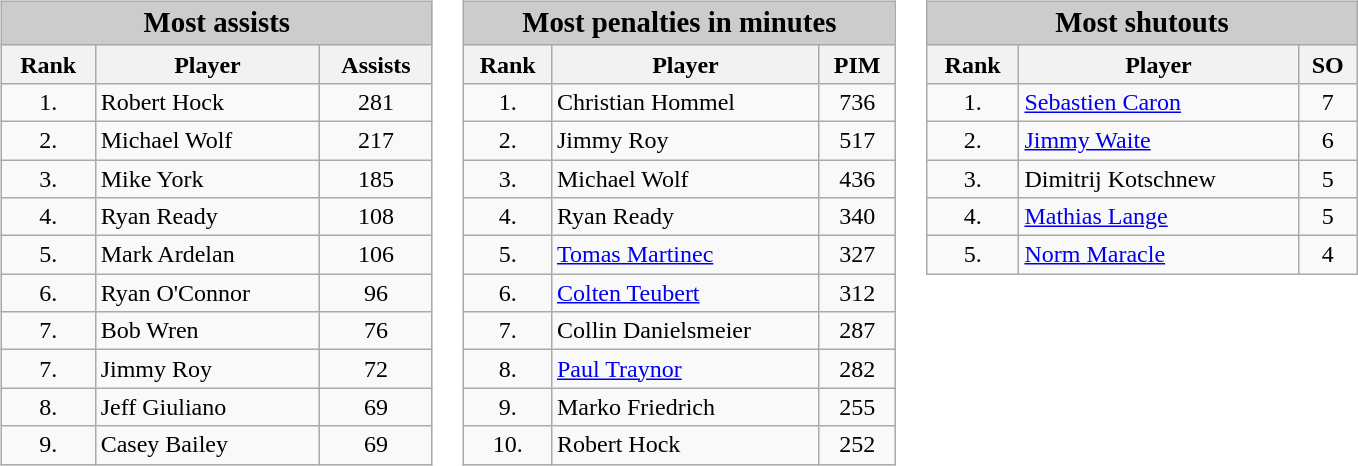<table>
<tr>
<td valign="top"><br><table class="wikitable" style="border: gray solid 1px; border-collapse: collapse;">
<tr align="center" style="background:#ccc;">
<td colspan="3" width="280"><big><strong>Most assists</strong></big></td>
</tr>
<tr align="center" style="background:#E8E8E8;">
<th>Rank</th>
<th>Player</th>
<th>Assists</th>
</tr>
<tr align="center">
<td>1.</td>
<td align="left">Robert Hock</td>
<td>281</td>
</tr>
<tr align="center">
<td>2.</td>
<td align="left">Michael Wolf</td>
<td>217</td>
</tr>
<tr align="center">
<td>3.</td>
<td align="left">Mike York</td>
<td>185</td>
</tr>
<tr align="center">
<td>4.</td>
<td align="left">Ryan Ready</td>
<td>108</td>
</tr>
<tr align="center">
<td>5.</td>
<td align="left">Mark Ardelan</td>
<td>106</td>
</tr>
<tr align="center">
<td>6.</td>
<td align="left">Ryan O'Connor</td>
<td>96</td>
</tr>
<tr align="center">
<td>7.</td>
<td align="left">Bob Wren</td>
<td>76</td>
</tr>
<tr align="center">
<td>7.</td>
<td align="left">Jimmy Roy</td>
<td>72</td>
</tr>
<tr align="center">
<td>8.</td>
<td align="left">Jeff Giuliano</td>
<td>69</td>
</tr>
<tr align="center">
<td>9.</td>
<td align="left">Casey Bailey</td>
<td>69</td>
</tr>
</table>
</td>
<td valign="top"><br><table class="wikitable" style="border: gray solid 1px; border-collapse: collapse;">
<tr align="center" style="background:#ccc;">
<td colspan="3" width="280"><big><strong>Most penalties in minutes</strong></big></td>
</tr>
<tr align="center" style="background:#E8E8E8;">
<th>Rank</th>
<th>Player</th>
<th>PIM</th>
</tr>
<tr align="center">
<td>1.</td>
<td align="left">Christian Hommel</td>
<td>736</td>
</tr>
<tr align="center">
<td>2.</td>
<td align="left">Jimmy Roy</td>
<td>517</td>
</tr>
<tr align="center">
<td>3.</td>
<td align="left">Michael Wolf</td>
<td>436</td>
</tr>
<tr align="center">
<td>4.</td>
<td align="left">Ryan Ready</td>
<td>340</td>
</tr>
<tr align="center">
<td>5.</td>
<td align="left"><a href='#'>Tomas Martinec</a></td>
<td>327</td>
</tr>
<tr align="center">
<td>6.</td>
<td align="left"><a href='#'>Colten Teubert</a></td>
<td>312</td>
</tr>
<tr align="center">
<td>7.</td>
<td align="left">Collin Danielsmeier</td>
<td>287</td>
</tr>
<tr align="center">
<td>8.</td>
<td align="left"><a href='#'>Paul Traynor</a></td>
<td>282</td>
</tr>
<tr align="center">
<td>9.</td>
<td align="left">Marko Friedrich</td>
<td>255</td>
</tr>
<tr align="center">
<td>10.</td>
<td align="left">Robert Hock</td>
<td>252</td>
</tr>
</table>
</td>
<td valign="top"><br><table class="wikitable" style="border: gray solid 1px; border-collapse: collapse;">
<tr align="center" style="background:#ccc;">
<td colspan="3" width="280"><big><strong>Most shutouts</strong></big></td>
</tr>
<tr align="center" style="background:#E8E8E8;">
<th>Rank</th>
<th>Player</th>
<th>SO</th>
</tr>
<tr align="center">
<td>1.</td>
<td align="left"><a href='#'>Sebastien Caron</a></td>
<td>7</td>
</tr>
<tr align="center">
<td>2.</td>
<td align="left"><a href='#'>Jimmy Waite</a></td>
<td>6</td>
</tr>
<tr align="center">
<td>3.</td>
<td align="left">Dimitrij Kotschnew</td>
<td>5</td>
</tr>
<tr align="center">
<td>4.</td>
<td align="left"><a href='#'>Mathias Lange</a></td>
<td>5</td>
</tr>
<tr align="center">
<td>5.</td>
<td align="left"><a href='#'>Norm Maracle</a></td>
<td>4</td>
</tr>
</table>
</td>
</tr>
</table>
